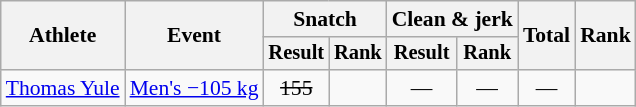<table class="wikitable" style="font-size:90%">
<tr>
<th rowspan="2">Athlete</th>
<th rowspan="2">Event</th>
<th colspan="2">Snatch</th>
<th colspan="2">Clean & jerk</th>
<th rowspan="2">Total</th>
<th rowspan="2">Rank</th>
</tr>
<tr style="font-size:95%">
<th>Result</th>
<th>Rank</th>
<th>Result</th>
<th>Rank</th>
</tr>
<tr align=center>
<td align=left><a href='#'>Thomas Yule</a></td>
<td align=left><a href='#'>Men's −105 kg</a></td>
<td><s>155</s></td>
<td></td>
<td>—</td>
<td>—</td>
<td>—</td>
<td></td>
</tr>
</table>
